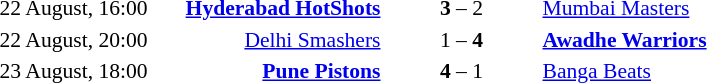<table style="font-size:90%">
<tr>
<td width=100>22 August, 16:00</td>
<td width=150 align=right><strong><a href='#'>Hyderabad HotShots</a></strong></td>
<td width=100 align=center><strong>3</strong> – 2</td>
<td width=150><a href='#'>Mumbai Masters</a></td>
</tr>
<tr>
<td width=100>22 August, 20:00</td>
<td width=150 align=right><a href='#'>Delhi Smashers</a></td>
<td width=100 align=center>1 – <strong>4</strong></td>
<td width=150><strong><a href='#'>Awadhe Warriors</a></strong></td>
</tr>
<tr>
<td width=100>23 August, 18:00</td>
<td width="150" align="right"><strong><a href='#'>Pune Pistons</a></strong> </td>
<td width="100" align="center"><strong>4</strong> – 1</td>
<td width=150><a href='#'>Banga Beats</a></td>
</tr>
</table>
